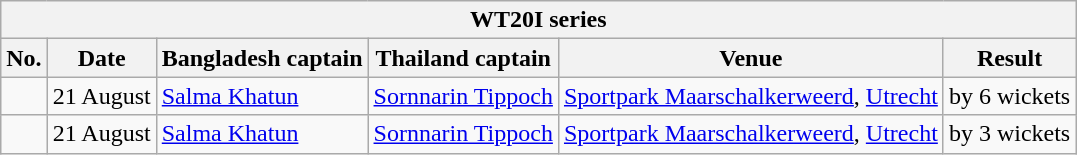<table class="wikitable">
<tr>
<th colspan="8">WT20I series</th>
</tr>
<tr>
<th>No.</th>
<th>Date</th>
<th>Bangladesh captain</th>
<th>Thailand captain</th>
<th>Venue</th>
<th>Result</th>
</tr>
<tr>
<td></td>
<td>21 August</td>
<td><a href='#'>Salma Khatun</a></td>
<td><a href='#'>Sornnarin Tippoch</a></td>
<td><a href='#'>Sportpark Maarschalkerweerd</a>, <a href='#'>Utrecht</a></td>
<td> by 6 wickets</td>
</tr>
<tr>
<td></td>
<td>21 August</td>
<td><a href='#'>Salma Khatun</a></td>
<td><a href='#'>Sornnarin Tippoch</a></td>
<td><a href='#'>Sportpark Maarschalkerweerd</a>, <a href='#'>Utrecht</a></td>
<td> by 3 wickets</td>
</tr>
</table>
